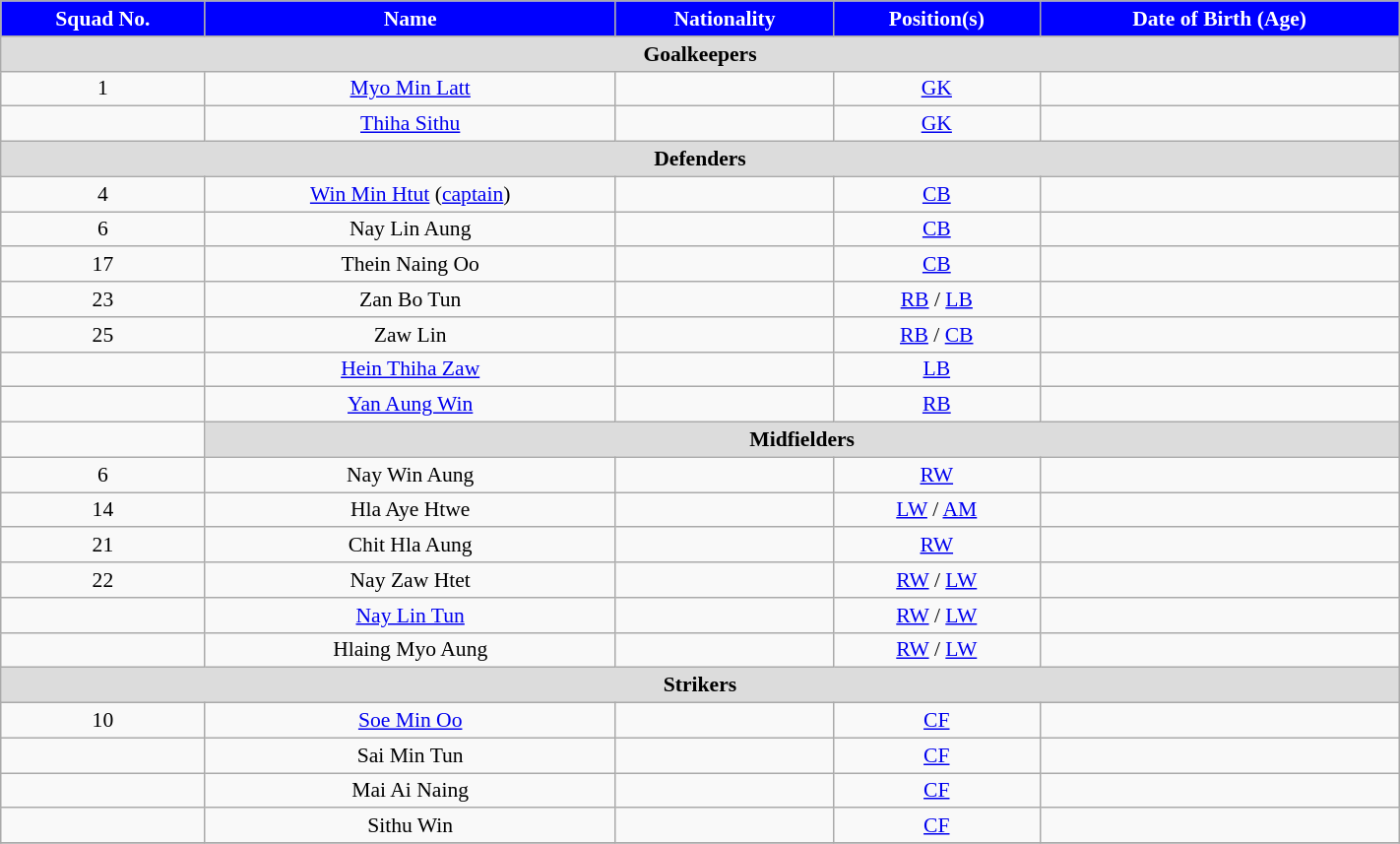<table class="wikitable" style="text-align:center; font-size:90%; width:75%;">
<tr>
<th style="background:#00f; color:white; text-align:center;">Squad No.</th>
<th style="background:#00f; color:white; text-align:center;">Name</th>
<th style="background:#00f; color:white; text-align:center;">Nationality</th>
<th style="background:#00f; color:white; text-align:center;">Position(s)</th>
<th style="background:#00f; color:white; text-align:center;">Date of Birth (Age)</th>
</tr>
<tr>
<th colspan="10" style="background:#dcdcdc; text-align:center;">Goalkeepers</th>
</tr>
<tr>
<td>1</td>
<td><a href='#'>Myo Min Latt</a></td>
<td></td>
<td><a href='#'>GK</a></td>
<td></td>
</tr>
<tr>
<td></td>
<td><a href='#'>Thiha Sithu</a></td>
<td></td>
<td><a href='#'>GK</a></td>
<td></td>
</tr>
<tr>
<th colspan="10" style="background:#dcdcdc; text-align:center;">Defenders</th>
</tr>
<tr>
<td>4</td>
<td><a href='#'>Win Min Htut</a> (<a href='#'>captain</a>)</td>
<td></td>
<td><a href='#'>CB</a></td>
<td></td>
</tr>
<tr>
<td>6</td>
<td>Nay Lin Aung</td>
<td></td>
<td><a href='#'>CB</a></td>
<td></td>
</tr>
<tr>
<td>17</td>
<td>Thein Naing Oo</td>
<td></td>
<td><a href='#'>CB</a></td>
<td></td>
</tr>
<tr>
<td>23</td>
<td>Zan Bo Tun</td>
<td></td>
<td><a href='#'>RB</a> / <a href='#'>LB</a></td>
<td></td>
</tr>
<tr>
<td>25</td>
<td>Zaw Lin</td>
<td></td>
<td><a href='#'>RB</a> /  <a href='#'>CB</a></td>
<td></td>
</tr>
<tr>
<td></td>
<td><a href='#'>Hein Thiha Zaw</a></td>
<td></td>
<td><a href='#'>LB</a></td>
<td></td>
</tr>
<tr>
<td></td>
<td><a href='#'>Yan Aung Win</a></td>
<td></td>
<td><a href='#'>RB</a></td>
<td></td>
</tr>
<tr>
<td></td>
<th colspan="10" style="background:#dcdcdc; text-align:center;">Midfielders</th>
</tr>
<tr>
<td>6</td>
<td>Nay Win Aung</td>
<td></td>
<td><a href='#'>RW</a></td>
<td></td>
</tr>
<tr>
<td>14</td>
<td>Hla Aye Htwe</td>
<td></td>
<td><a href='#'>LW</a> / <a href='#'>AM</a></td>
<td></td>
</tr>
<tr>
<td>21</td>
<td>Chit Hla Aung</td>
<td></td>
<td><a href='#'>RW</a></td>
<td></td>
</tr>
<tr>
<td>22</td>
<td>Nay Zaw Htet</td>
<td></td>
<td><a href='#'>RW</a> / <a href='#'>LW</a></td>
<td></td>
</tr>
<tr>
<td></td>
<td><a href='#'>Nay Lin Tun</a></td>
<td></td>
<td><a href='#'>RW</a> / <a href='#'>LW</a></td>
<td></td>
</tr>
<tr>
<td></td>
<td>Hlaing Myo Aung</td>
<td></td>
<td><a href='#'>RW</a> / <a href='#'>LW</a></td>
<td></td>
</tr>
<tr>
<th colspan="10" style="background:#dcdcdc; text-align:center;">Strikers</th>
</tr>
<tr>
<td>10</td>
<td><a href='#'>Soe Min Oo</a></td>
<td></td>
<td><a href='#'>CF</a></td>
<td></td>
</tr>
<tr>
<td></td>
<td>Sai Min Tun</td>
<td></td>
<td><a href='#'>CF</a></td>
<td></td>
</tr>
<tr>
<td></td>
<td>Mai Ai Naing</td>
<td></td>
<td><a href='#'>CF</a></td>
<td></td>
</tr>
<tr>
<td></td>
<td>Sithu Win</td>
<td></td>
<td><a href='#'>CF</a></td>
<td></td>
</tr>
<tr>
</tr>
</table>
